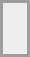<table align="center" border="0" cellpadding="4" cellspacing="4" style="border: 2px solid #9d9d9d;background-color:#eeeeee" valign="midlle">
<tr>
<td><br><div></div></td>
</tr>
</table>
